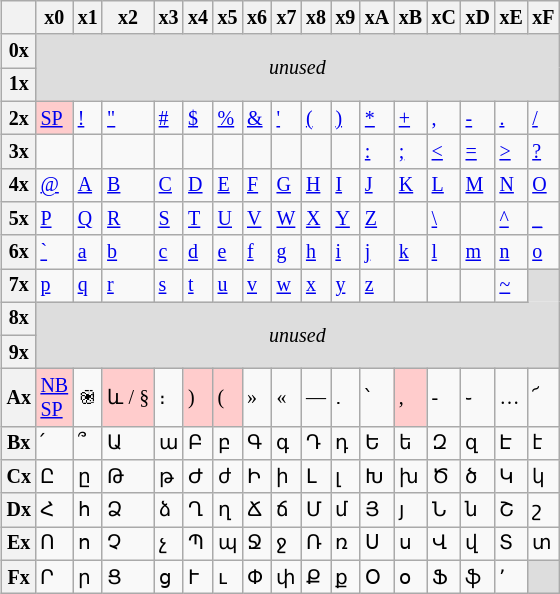<table class="wikitable" style="float: left; margin: 0 1em; font-size: smaller;">
<tr>
<th> </th>
<th>x0</th>
<th>x1</th>
<th>x2</th>
<th>x3</th>
<th>x4</th>
<th>x5</th>
<th>x6</th>
<th>x7</th>
<th>x8</th>
<th>x9</th>
<th>xA</th>
<th>xB</th>
<th>xC</th>
<th>xD</th>
<th>xE</th>
<th>xF</th>
</tr>
<tr>
<th>0x</th>
<td rowspan="2" colspan="16" style="text-align: center; background:#ddd"><em>unused</em></td>
</tr>
<tr>
<th>1x</th>
</tr>
<tr>
<th>2x</th>
<td bgcolor="#FFCCCC"><a href='#'>SP</a></td>
<td><a href='#'>!</a></td>
<td><a href='#'>"</a></td>
<td><a href='#'>#</a></td>
<td><a href='#'>$</a></td>
<td><a href='#'>%</a></td>
<td><a href='#'>&</a></td>
<td><a href='#'>'</a></td>
<td><a href='#'>(</a></td>
<td><a href='#'>)</a></td>
<td><a href='#'>*</a></td>
<td><a href='#'>+</a></td>
<td><a href='#'>,</a></td>
<td><a href='#'>-</a></td>
<td><a href='#'>.</a></td>
<td><a href='#'>/</a></td>
</tr>
<tr>
<th>3x</th>
<td></td>
<td></td>
<td></td>
<td></td>
<td></td>
<td></td>
<td></td>
<td></td>
<td></td>
<td></td>
<td><a href='#'>:</a></td>
<td><a href='#'>;</a></td>
<td><a href='#'><</a></td>
<td><a href='#'>=</a></td>
<td><a href='#'>></a></td>
<td><a href='#'>?</a></td>
</tr>
<tr>
<th>4x</th>
<td><a href='#'>@</a></td>
<td><a href='#'>A</a></td>
<td><a href='#'>B</a></td>
<td><a href='#'>C</a></td>
<td><a href='#'>D</a></td>
<td><a href='#'>E</a></td>
<td><a href='#'>F</a></td>
<td><a href='#'>G</a></td>
<td><a href='#'>H</a></td>
<td><a href='#'>I</a></td>
<td><a href='#'>J</a></td>
<td><a href='#'>K</a></td>
<td><a href='#'>L</a></td>
<td><a href='#'>M</a></td>
<td><a href='#'>N</a></td>
<td><a href='#'>O</a></td>
</tr>
<tr>
<th>5x</th>
<td><a href='#'>P</a></td>
<td><a href='#'>Q</a></td>
<td><a href='#'>R</a></td>
<td><a href='#'>S</a></td>
<td><a href='#'>T</a></td>
<td><a href='#'>U</a></td>
<td><a href='#'>V</a></td>
<td><a href='#'>W</a></td>
<td><a href='#'>X</a></td>
<td><a href='#'>Y</a></td>
<td><a href='#'>Z</a></td>
<td><a href='#'></a></td>
<td><a href='#'>\</a></td>
<td><a href='#'></a></td>
<td><a href='#'>^</a></td>
<td><a href='#'>_</a></td>
</tr>
<tr>
<th>6x</th>
<td><a href='#'>`</a></td>
<td><a href='#'>a</a></td>
<td><a href='#'>b</a></td>
<td><a href='#'>c</a></td>
<td><a href='#'>d</a></td>
<td><a href='#'>e</a></td>
<td><a href='#'>f</a></td>
<td><a href='#'>g</a></td>
<td><a href='#'>h</a></td>
<td><a href='#'>i</a></td>
<td><a href='#'>j</a></td>
<td><a href='#'>k</a></td>
<td><a href='#'>l</a></td>
<td><a href='#'>m</a></td>
<td><a href='#'>n</a></td>
<td><a href='#'>o</a></td>
</tr>
<tr>
<th>7x</th>
<td><a href='#'>p</a></td>
<td><a href='#'>q</a></td>
<td><a href='#'>r</a></td>
<td><a href='#'>s</a></td>
<td><a href='#'>t</a></td>
<td><a href='#'>u</a></td>
<td><a href='#'>v</a></td>
<td><a href='#'>w</a></td>
<td><a href='#'>x</a></td>
<td><a href='#'>y</a></td>
<td><a href='#'>z</a></td>
<td><a href='#'></a></td>
<td><a href='#'></a></td>
<td><a href='#'></a></td>
<td><a href='#'>~</a></td>
<td style="background: #ddd; border-bottom: none;"> </td>
</tr>
<tr>
<th>8x</th>
<td rowspan="2" colspan="16" style="text-align: center; background:#ddd; border-top: none;"><em>unused</em></td>
</tr>
<tr>
<th>9x</th>
</tr>
<tr>
<th>Ax</th>
<td bgcolor="#FFCCCC"><a href='#'>NB<br>SP</a></td>
<td>֎</td>
<td bgcolor="#FFCCCC">և / §</td>
<td>։</td>
<td style="background: #FFCCCC">)</td>
<td style="background: #FFCCCC">(</td>
<td>»</td>
<td>«</td>
<td>—</td>
<td>․</td>
<td>՝</td>
<td style="background: #FFCCCC">,</td>
<td>‐</td>
<td>֊</td>
<td>…</td>
<td>՜</td>
</tr>
<tr>
<th>Bx</th>
<td>՛</td>
<td>՞</td>
<td>Ա</td>
<td>ա</td>
<td>Բ</td>
<td>բ</td>
<td>Գ</td>
<td>գ</td>
<td>Դ</td>
<td>դ</td>
<td>Ե</td>
<td>ե</td>
<td>Զ</td>
<td>զ</td>
<td>Է</td>
<td>է</td>
</tr>
<tr>
<th>Cx</th>
<td>Ը</td>
<td>ը</td>
<td>Թ</td>
<td>թ</td>
<td>Ժ</td>
<td>ժ</td>
<td>Ի</td>
<td>ի</td>
<td>Լ</td>
<td>լ</td>
<td>Խ</td>
<td>խ</td>
<td>Ծ</td>
<td>ծ</td>
<td>Կ</td>
<td>կ</td>
</tr>
<tr>
<th>Dx</th>
<td>Հ</td>
<td>հ</td>
<td>Ձ</td>
<td>ձ</td>
<td>Ղ</td>
<td>ղ</td>
<td>Ճ</td>
<td>ճ</td>
<td>Մ</td>
<td>մ</td>
<td>Յ</td>
<td>յ</td>
<td>Ն</td>
<td>ն</td>
<td>Շ</td>
<td>շ</td>
</tr>
<tr>
<th>Ex</th>
<td>Ո</td>
<td>ո</td>
<td>Չ</td>
<td>չ</td>
<td>Պ</td>
<td>պ</td>
<td>Ջ</td>
<td>ջ</td>
<td>Ռ</td>
<td>ռ</td>
<td>Ս</td>
<td>ս</td>
<td>Վ</td>
<td>վ</td>
<td>Տ</td>
<td>տ</td>
</tr>
<tr>
<th>Fx</th>
<td>Ր</td>
<td>ր</td>
<td>Ց</td>
<td>ց</td>
<td>Ւ</td>
<td>ւ</td>
<td>Փ</td>
<td>փ</td>
<td>Ք</td>
<td>ք</td>
<td>Օ</td>
<td>օ</td>
<td>Ֆ</td>
<td>ֆ</td>
<td>՚</td>
<td style="background:#ddd"> </td>
</tr>
</table>
